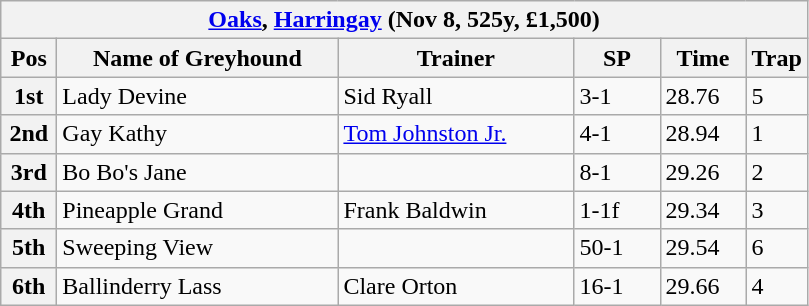<table class="wikitable">
<tr>
<th colspan="6"><a href='#'>Oaks</a>, <a href='#'>Harringay</a> (Nov 8, 525y, £1,500)</th>
</tr>
<tr>
<th width=30>Pos</th>
<th width=180>Name of Greyhound</th>
<th width=150>Trainer</th>
<th width=50>SP</th>
<th width=50>Time</th>
<th width=30>Trap</th>
</tr>
<tr>
<th>1st</th>
<td>Lady Devine</td>
<td>Sid Ryall</td>
<td>3-1</td>
<td>28.76</td>
<td>5</td>
</tr>
<tr>
<th>2nd</th>
<td>Gay Kathy</td>
<td><a href='#'>Tom Johnston Jr.</a></td>
<td>4-1</td>
<td>28.94</td>
<td>1</td>
</tr>
<tr>
<th>3rd</th>
<td>Bo Bo's Jane</td>
<td></td>
<td>8-1</td>
<td>29.26</td>
<td>2</td>
</tr>
<tr>
<th>4th</th>
<td>Pineapple Grand</td>
<td>Frank Baldwin</td>
<td>1-1f</td>
<td>29.34</td>
<td>3</td>
</tr>
<tr>
<th>5th</th>
<td>Sweeping View</td>
<td></td>
<td>50-1</td>
<td>29.54</td>
<td>6</td>
</tr>
<tr>
<th>6th</th>
<td>Ballinderry Lass</td>
<td>Clare Orton</td>
<td>16-1</td>
<td>29.66</td>
<td>4</td>
</tr>
</table>
